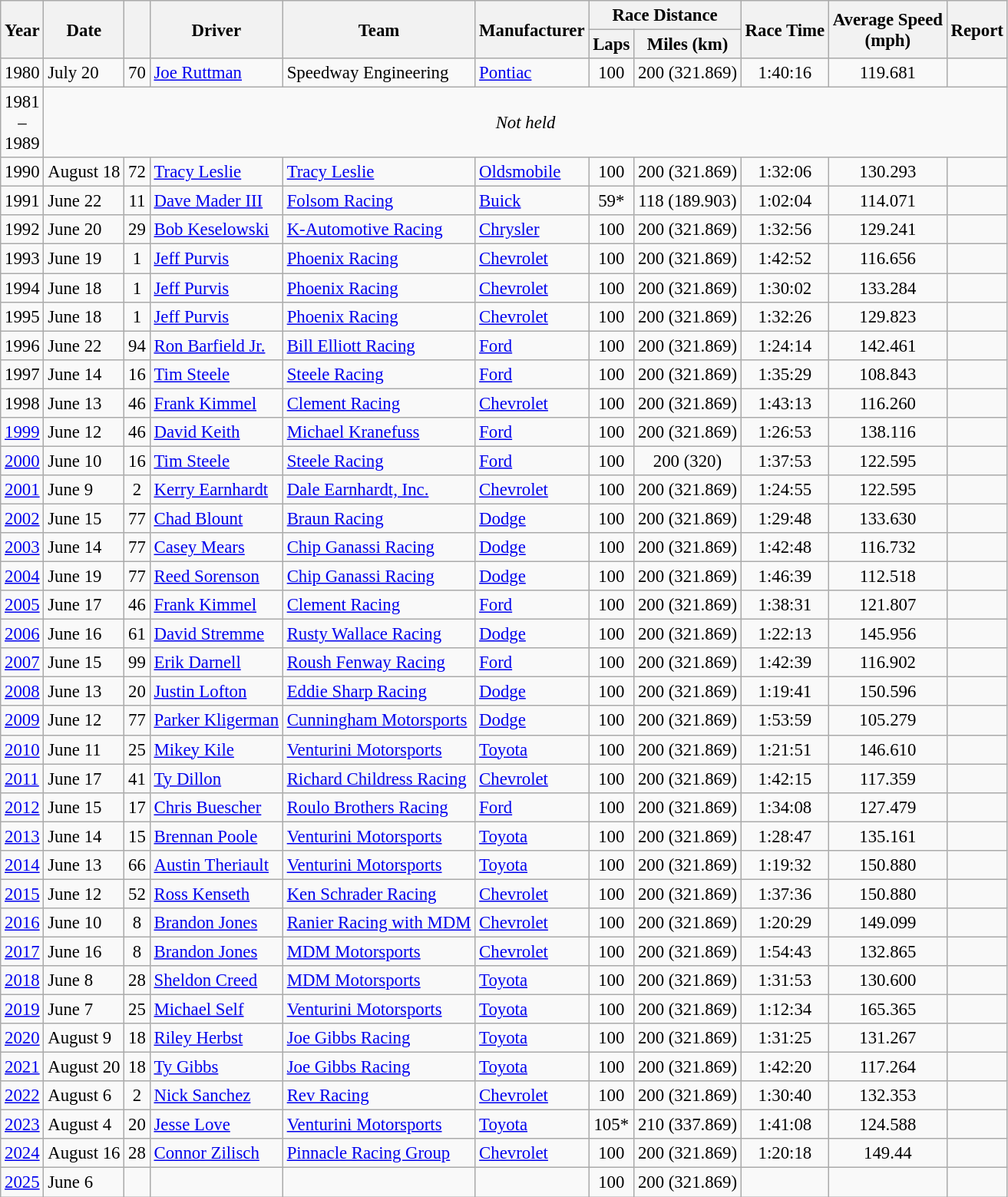<table class="wikitable" style="font-size: 95%;">
<tr>
<th rowspan="2">Year</th>
<th rowspan="2">Date</th>
<th rowspan="2"></th>
<th rowspan="2">Driver</th>
<th rowspan="2">Team</th>
<th rowspan="2">Manufacturer</th>
<th colspan="2">Race Distance</th>
<th rowspan="2">Race Time</th>
<th rowspan="2">Average Speed<br>(mph)</th>
<th rowspan="2">Report</th>
</tr>
<tr>
<th>Laps</th>
<th>Miles (km)</th>
</tr>
<tr>
<td>1980</td>
<td>July 20</td>
<td align="center">70</td>
<td><a href='#'>Joe Ruttman</a></td>
<td>Speedway Engineering</td>
<td><a href='#'>Pontiac</a></td>
<td align="center">100</td>
<td align="center">200 (321.869)</td>
<td align="center">1:40:16</td>
<td align="center">119.681</td>
<td></td>
</tr>
<tr>
<td align=center>1981<br>–<br>1989</td>
<td colspan=12 align=center><em>Not held</em></td>
</tr>
<tr>
<td>1990</td>
<td>August 18</td>
<td align="center">72</td>
<td><a href='#'>Tracy Leslie</a></td>
<td><a href='#'>Tracy Leslie</a></td>
<td><a href='#'>Oldsmobile</a></td>
<td align="center">100</td>
<td align="center">200 (321.869)</td>
<td align="center">1:32:06</td>
<td align="center">130.293</td>
<td></td>
</tr>
<tr>
<td>1991</td>
<td>June 22</td>
<td align="center">11</td>
<td><a href='#'>Dave Mader III</a></td>
<td><a href='#'>Folsom Racing</a></td>
<td><a href='#'>Buick</a></td>
<td align="center">59*</td>
<td align="center">118 (189.903)</td>
<td align="center">1:02:04</td>
<td align="center">114.071</td>
<td></td>
</tr>
<tr>
<td>1992</td>
<td>June 20</td>
<td align="center">29</td>
<td><a href='#'>Bob Keselowski</a></td>
<td><a href='#'>K-Automotive Racing</a></td>
<td><a href='#'>Chrysler</a></td>
<td align="center">100</td>
<td align="center">200 (321.869)</td>
<td align="center">1:32:56</td>
<td align="center">129.241</td>
<td></td>
</tr>
<tr>
<td>1993</td>
<td>June 19</td>
<td align="center">1</td>
<td><a href='#'>Jeff Purvis</a></td>
<td><a href='#'>Phoenix Racing</a></td>
<td><a href='#'>Chevrolet</a></td>
<td align="center">100</td>
<td align="center">200 (321.869)</td>
<td align="center">1:42:52</td>
<td align="center">116.656</td>
<td></td>
</tr>
<tr>
<td>1994</td>
<td>June 18</td>
<td align="center">1</td>
<td><a href='#'>Jeff Purvis</a></td>
<td><a href='#'>Phoenix Racing</a></td>
<td><a href='#'>Chevrolet</a></td>
<td align="center">100</td>
<td align="center">200 (321.869)</td>
<td align="center">1:30:02</td>
<td align="center">133.284</td>
<td></td>
</tr>
<tr>
<td>1995</td>
<td>June 18</td>
<td align="center">1</td>
<td><a href='#'>Jeff Purvis</a></td>
<td><a href='#'>Phoenix Racing</a></td>
<td><a href='#'>Chevrolet</a></td>
<td align="center">100</td>
<td align="center">200 (321.869)</td>
<td align="center">1:32:26</td>
<td align="center">129.823</td>
<td></td>
</tr>
<tr>
<td>1996</td>
<td>June 22</td>
<td align="center">94</td>
<td><a href='#'>Ron Barfield Jr.</a></td>
<td><a href='#'>Bill Elliott Racing</a></td>
<td><a href='#'>Ford</a></td>
<td align="center">100</td>
<td align="center">200 (321.869)</td>
<td align="center">1:24:14</td>
<td align="center">142.461</td>
<td></td>
</tr>
<tr>
<td>1997</td>
<td>June 14</td>
<td align="center">16</td>
<td><a href='#'>Tim Steele</a></td>
<td><a href='#'>Steele Racing</a></td>
<td><a href='#'>Ford</a></td>
<td align="center">100</td>
<td align="center">200 (321.869)</td>
<td align="center">1:35:29</td>
<td align="center">108.843</td>
<td></td>
</tr>
<tr>
<td>1998</td>
<td>June 13</td>
<td align="center">46</td>
<td><a href='#'>Frank Kimmel</a></td>
<td><a href='#'>Clement Racing</a></td>
<td><a href='#'>Chevrolet</a></td>
<td align="center">100</td>
<td align="center">200 (321.869)</td>
<td align="center">1:43:13</td>
<td align="center">116.260</td>
<td></td>
</tr>
<tr>
<td><a href='#'>1999</a></td>
<td>June 12</td>
<td align="center">46</td>
<td><a href='#'>David Keith</a></td>
<td><a href='#'>Michael Kranefuss</a></td>
<td><a href='#'>Ford</a></td>
<td align="center">100</td>
<td align="center">200 (321.869)</td>
<td align="center">1:26:53</td>
<td align="center">138.116</td>
<td></td>
</tr>
<tr>
<td><a href='#'>2000</a></td>
<td>June 10</td>
<td align="center">16</td>
<td><a href='#'>Tim Steele</a></td>
<td><a href='#'>Steele Racing</a></td>
<td><a href='#'>Ford</a></td>
<td align="center">100</td>
<td align="center">200 (320)</td>
<td align="center">1:37:53</td>
<td align="center">122.595</td>
<td></td>
</tr>
<tr>
<td><a href='#'>2001</a></td>
<td>June 9</td>
<td align="center">2</td>
<td><a href='#'>Kerry Earnhardt</a></td>
<td><a href='#'>Dale Earnhardt, Inc.</a></td>
<td><a href='#'>Chevrolet</a></td>
<td align="center">100</td>
<td align="center">200 (321.869)</td>
<td align="center">1:24:55</td>
<td align="center">122.595</td>
<td></td>
</tr>
<tr>
<td><a href='#'>2002</a></td>
<td>June 15</td>
<td align="center">77</td>
<td><a href='#'>Chad Blount</a></td>
<td><a href='#'>Braun Racing</a></td>
<td><a href='#'>Dodge</a></td>
<td align="center">100</td>
<td align="center">200 (321.869)</td>
<td align="center">1:29:48</td>
<td align="center">133.630</td>
<td></td>
</tr>
<tr>
<td><a href='#'>2003</a></td>
<td>June 14</td>
<td align="center">77</td>
<td><a href='#'>Casey Mears</a></td>
<td><a href='#'>Chip Ganassi Racing</a></td>
<td><a href='#'>Dodge</a></td>
<td align="center">100</td>
<td align="center">200 (321.869)</td>
<td align="center">1:42:48</td>
<td align="center">116.732</td>
<td></td>
</tr>
<tr>
<td><a href='#'>2004</a></td>
<td>June 19</td>
<td align="center">77</td>
<td><a href='#'>Reed Sorenson</a></td>
<td><a href='#'>Chip Ganassi Racing</a></td>
<td><a href='#'>Dodge</a></td>
<td align="center">100</td>
<td align="center">200 (321.869)</td>
<td align="center">1:46:39</td>
<td align="center">112.518</td>
<td></td>
</tr>
<tr>
<td><a href='#'>2005</a></td>
<td>June 17</td>
<td align="center">46</td>
<td><a href='#'>Frank Kimmel</a></td>
<td><a href='#'>Clement Racing</a></td>
<td><a href='#'>Ford</a></td>
<td align="center">100</td>
<td align="center">200 (321.869)</td>
<td align="center">1:38:31</td>
<td align="center">121.807</td>
<td></td>
</tr>
<tr>
<td><a href='#'>2006</a></td>
<td>June 16</td>
<td align="center">61</td>
<td><a href='#'>David Stremme</a></td>
<td><a href='#'>Rusty Wallace Racing</a></td>
<td><a href='#'>Dodge</a></td>
<td align="center">100</td>
<td align="center">200 (321.869)</td>
<td align="center">1:22:13</td>
<td align="center">145.956</td>
<td></td>
</tr>
<tr>
<td><a href='#'>2007</a></td>
<td>June 15</td>
<td align="center">99</td>
<td><a href='#'>Erik Darnell</a></td>
<td><a href='#'>Roush Fenway Racing</a></td>
<td><a href='#'>Ford</a></td>
<td align="center">100</td>
<td align="center">200 (321.869)</td>
<td align="center">1:42:39</td>
<td align="center">116.902</td>
<td></td>
</tr>
<tr>
<td><a href='#'>2008</a></td>
<td>June 13</td>
<td align="center">20</td>
<td><a href='#'>Justin Lofton</a></td>
<td><a href='#'>Eddie Sharp Racing</a></td>
<td><a href='#'>Dodge</a></td>
<td align="center">100</td>
<td align="center">200 (321.869)</td>
<td align="center">1:19:41</td>
<td align="center">150.596</td>
<td></td>
</tr>
<tr>
<td><a href='#'>2009</a></td>
<td>June 12</td>
<td align="center">77</td>
<td><a href='#'>Parker Kligerman</a></td>
<td><a href='#'>Cunningham Motorsports</a></td>
<td><a href='#'>Dodge</a></td>
<td align="center">100</td>
<td align="center">200 (321.869)</td>
<td align="center">1:53:59</td>
<td align="center">105.279</td>
<td></td>
</tr>
<tr>
<td><a href='#'>2010</a></td>
<td>June 11</td>
<td align="center">25</td>
<td><a href='#'>Mikey Kile</a></td>
<td><a href='#'>Venturini Motorsports</a></td>
<td><a href='#'>Toyota</a></td>
<td align="center">100</td>
<td align="center">200 (321.869)</td>
<td align="center">1:21:51</td>
<td align="center">146.610</td>
<td></td>
</tr>
<tr>
<td><a href='#'>2011</a></td>
<td>June 17</td>
<td align="center">41</td>
<td><a href='#'>Ty Dillon</a></td>
<td><a href='#'>Richard Childress Racing</a></td>
<td><a href='#'>Chevrolet</a></td>
<td align="center">100</td>
<td align="center">200 (321.869)</td>
<td align="center">1:42:15</td>
<td align="center">117.359</td>
<td></td>
</tr>
<tr>
<td><a href='#'>2012</a></td>
<td>June 15</td>
<td align="center">17</td>
<td><a href='#'>Chris Buescher</a></td>
<td><a href='#'>Roulo Brothers Racing</a></td>
<td><a href='#'>Ford</a></td>
<td align="center">100</td>
<td align="center">200 (321.869)</td>
<td align="center">1:34:08</td>
<td align="center">127.479</td>
<td></td>
</tr>
<tr>
<td><a href='#'>2013</a></td>
<td>June 14</td>
<td align="center">15</td>
<td><a href='#'>Brennan Poole</a></td>
<td><a href='#'>Venturini Motorsports</a></td>
<td><a href='#'>Toyota</a></td>
<td align="center">100</td>
<td align="center">200 (321.869)</td>
<td align="center">1:28:47</td>
<td align="center">135.161</td>
<td></td>
</tr>
<tr>
<td><a href='#'>2014</a></td>
<td>June 13</td>
<td align="center">66</td>
<td><a href='#'>Austin Theriault</a></td>
<td><a href='#'>Venturini Motorsports</a></td>
<td><a href='#'>Toyota</a></td>
<td align="center">100</td>
<td align="center">200 (321.869)</td>
<td align="center">1:19:32</td>
<td align="center">150.880</td>
<td></td>
</tr>
<tr>
<td><a href='#'>2015</a></td>
<td>June 12</td>
<td align="center">52</td>
<td><a href='#'>Ross Kenseth</a></td>
<td><a href='#'>Ken Schrader Racing</a></td>
<td><a href='#'>Chevrolet</a></td>
<td align="center">100</td>
<td align="center">200 (321.869)</td>
<td align="center">1:37:36</td>
<td align="center">150.880</td>
<td></td>
</tr>
<tr>
<td><a href='#'>2016</a></td>
<td>June 10</td>
<td align="center">8</td>
<td><a href='#'>Brandon Jones</a></td>
<td><a href='#'>Ranier Racing with MDM</a></td>
<td><a href='#'>Chevrolet</a></td>
<td align="center">100</td>
<td align="center">200 (321.869)</td>
<td align="center">1:20:29</td>
<td align="center">149.099</td>
<td></td>
</tr>
<tr>
<td><a href='#'>2017</a></td>
<td>June 16</td>
<td align="center">8</td>
<td><a href='#'>Brandon Jones</a></td>
<td><a href='#'>MDM Motorsports</a></td>
<td><a href='#'>Chevrolet</a></td>
<td align="center">100</td>
<td align="center">200 (321.869)</td>
<td align="center">1:54:43</td>
<td align="center">132.865</td>
<td></td>
</tr>
<tr>
<td><a href='#'>2018</a></td>
<td>June 8</td>
<td align="center">28</td>
<td><a href='#'>Sheldon Creed</a></td>
<td><a href='#'>MDM Motorsports</a></td>
<td><a href='#'>Toyota</a></td>
<td align="center">100</td>
<td align="center">200 (321.869)</td>
<td align="center">1:31:53</td>
<td align="center">130.600</td>
<td></td>
</tr>
<tr>
<td><a href='#'>2019</a></td>
<td>June 7</td>
<td align="center">25</td>
<td><a href='#'>Michael Self</a></td>
<td><a href='#'>Venturini Motorsports</a></td>
<td><a href='#'>Toyota</a></td>
<td align="center">100</td>
<td align="center">200 (321.869)</td>
<td align="center">1:12:34</td>
<td align="center">165.365</td>
<td></td>
</tr>
<tr>
<td><a href='#'>2020</a></td>
<td>August 9</td>
<td align="center">18</td>
<td><a href='#'>Riley Herbst</a></td>
<td><a href='#'>Joe Gibbs Racing</a></td>
<td><a href='#'>Toyota</a></td>
<td align="center">100</td>
<td align="center">200 (321.869)</td>
<td align="center">1:31:25</td>
<td align="center">131.267</td>
<td></td>
</tr>
<tr>
<td><a href='#'>2021</a></td>
<td>August 20</td>
<td align="center">18</td>
<td><a href='#'>Ty Gibbs</a></td>
<td><a href='#'>Joe Gibbs Racing</a></td>
<td><a href='#'>Toyota</a></td>
<td align="center">100</td>
<td align="center">200 (321.869)</td>
<td align="center">1:42:20</td>
<td align="center">117.264</td>
<td></td>
</tr>
<tr>
<td><a href='#'>2022</a></td>
<td>August 6</td>
<td align="center">2</td>
<td><a href='#'>Nick Sanchez</a></td>
<td><a href='#'>Rev Racing</a></td>
<td><a href='#'>Chevrolet</a></td>
<td align="center">100</td>
<td align="center">200 (321.869)</td>
<td align="center">1:30:40</td>
<td align="center">132.353</td>
<td></td>
</tr>
<tr>
<td><a href='#'>2023</a></td>
<td>August 4</td>
<td align="center">20</td>
<td><a href='#'>Jesse Love</a></td>
<td><a href='#'>Venturini Motorsports</a></td>
<td><a href='#'>Toyota</a></td>
<td align="center">105*</td>
<td align="center">210 (337.869)</td>
<td align="center">1:41:08</td>
<td align="center">124.588</td>
<td></td>
</tr>
<tr>
<td><a href='#'>2024</a></td>
<td>August 16</td>
<td align="center">28</td>
<td><a href='#'>Connor Zilisch</a></td>
<td><a href='#'>Pinnacle Racing Group</a></td>
<td><a href='#'>Chevrolet</a></td>
<td align="center">100</td>
<td align="center">200 (321.869)</td>
<td align="center">1:20:18</td>
<td align="center">149.44</td>
<td></td>
</tr>
<tr>
<td><a href='#'>2025</a></td>
<td>June 6</td>
<td align="center"></td>
<td></td>
<td></td>
<td></td>
<td align="center">100</td>
<td align="center">200 (321.869)</td>
<td align="center"></td>
<td align="center"></td>
<td></td>
</tr>
</table>
